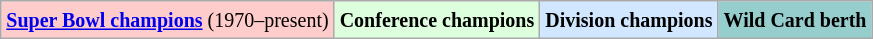<table class="wikitable">
<tr>
<td style="background:#fcc;"><small><strong><a href='#'>Super Bowl champions</a></strong> (1970–present)</small></td>
<td style="background:#dfd;"><small><strong>Conference champions</strong></small></td>
<td style="background:#d0e7ff;"><small><strong>Division champions</strong></small></td>
<td style="background:#96cdcd;"><small><strong>Wild Card berth</strong></small></td>
</tr>
</table>
